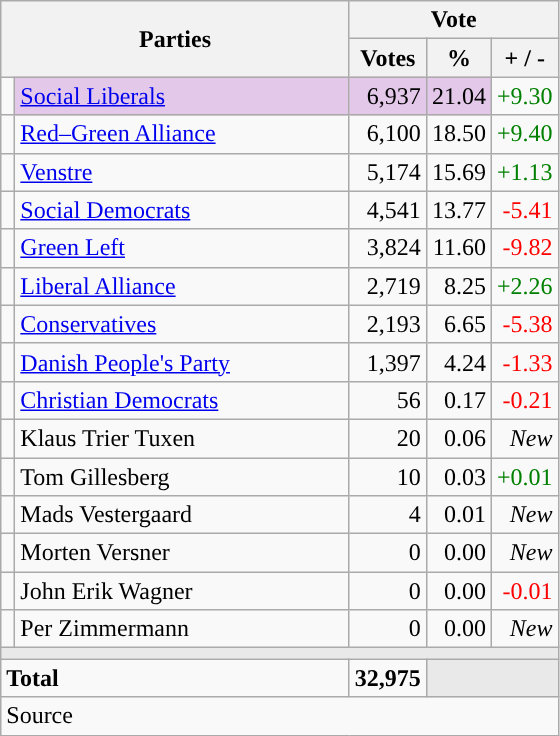<table class="wikitable" style="text-align:right;">
<tr>
<th style="text-align:centre;" rowspan="2" colspan="2" width="225">Parties</th>
<th colspan="3">Vote</th>
</tr>
<tr>
<th width="15">Votes</th>
<th width="15">%</th>
<th width="15">+ / -</th>
</tr>
<tr>
<td width="2" style="color:inherit;background:"></td>
<td bgcolor=#e3c8e9  align="left"><a href='#'>Social Liberals</a></td>
<td bgcolor=#e3c8e9>6,937</td>
<td bgcolor=#e3c8e9>21.04</td>
<td style=color:green;>+9.30</td>
</tr>
<tr>
<td width="2" style="color:inherit;background:"></td>
<td align="left"><a href='#'>Red–Green Alliance</a></td>
<td>6,100</td>
<td>18.50</td>
<td style=color:green;>+9.40</td>
</tr>
<tr>
<td width="2" style="color:inherit;background:"></td>
<td align="left"><a href='#'>Venstre</a></td>
<td>5,174</td>
<td>15.69</td>
<td style=color:green;>+1.13</td>
</tr>
<tr>
<td width="2" style="color:inherit;background:"></td>
<td align="left"><a href='#'>Social Democrats</a></td>
<td>4,541</td>
<td>13.77</td>
<td style=color:red;>-5.41</td>
</tr>
<tr>
<td width="2" style="color:inherit;background:"></td>
<td align="left"><a href='#'>Green Left</a></td>
<td>3,824</td>
<td>11.60</td>
<td style=color:red;>-9.82</td>
</tr>
<tr>
<td width="2" style="color:inherit;background:"></td>
<td align="left"><a href='#'>Liberal Alliance</a></td>
<td>2,719</td>
<td>8.25</td>
<td style=color:green;>+2.26</td>
</tr>
<tr>
<td width="2" style="color:inherit;background:"></td>
<td align="left"><a href='#'>Conservatives</a></td>
<td>2,193</td>
<td>6.65</td>
<td style=color:red;>-5.38</td>
</tr>
<tr>
<td width="2" style="color:inherit;background:"></td>
<td align="left"><a href='#'>Danish People's Party</a></td>
<td>1,397</td>
<td>4.24</td>
<td style=color:red;>-1.33</td>
</tr>
<tr>
<td width="2" style="color:inherit;background:"></td>
<td align="left"><a href='#'>Christian Democrats</a></td>
<td>56</td>
<td>0.17</td>
<td style=color:red;>-0.21</td>
</tr>
<tr>
<td width="2" style="color:inherit;background:"></td>
<td align="left">Klaus Trier Tuxen</td>
<td>20</td>
<td>0.06</td>
<td><em>New</em></td>
</tr>
<tr>
<td width="2" style="color:inherit;background:"></td>
<td align="left">Tom Gillesberg</td>
<td>10</td>
<td>0.03</td>
<td style=color:green;>+0.01</td>
</tr>
<tr>
<td width="2" style="color:inherit;background:"></td>
<td align="left">Mads Vestergaard</td>
<td>4</td>
<td>0.01</td>
<td><em>New</em></td>
</tr>
<tr>
<td width="2" style="color:inherit;background:"></td>
<td align="left">Morten Versner</td>
<td>0</td>
<td>0.00</td>
<td><em>New</em></td>
</tr>
<tr>
<td width="2" style="color:inherit;background:"></td>
<td align="left">John Erik Wagner</td>
<td>0</td>
<td>0.00</td>
<td style=color:red;>-0.01</td>
</tr>
<tr>
<td width="2" style="color:inherit;background:"></td>
<td align="left">Per Zimmermann</td>
<td>0</td>
<td>0.00</td>
<td><em>New</em></td>
</tr>
<tr>
<td colspan="7" bgcolor="#E9E9E9"></td>
</tr>
<tr>
<td align="left" colspan="2"><strong>Total</strong></td>
<td><strong>32,975</strong></td>
<td bgcolor="#E9E9E9" colspan="2"></td>
</tr>
<tr>
<td align="left" colspan="6">Source</td>
</tr>
</table>
